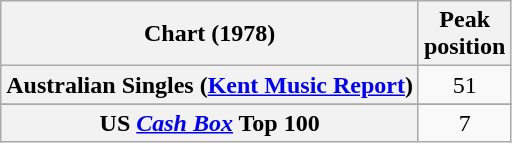<table class="wikitable sortable plainrowheaders" style="text-align:center">
<tr>
<th>Chart (1978)</th>
<th>Peak<br>position</th>
</tr>
<tr>
<th scope="row">Australian Singles (<a href='#'>Kent Music Report</a>)</th>
<td>51</td>
</tr>
<tr>
</tr>
<tr>
</tr>
<tr>
</tr>
<tr>
</tr>
<tr>
</tr>
<tr>
<th scope="row">US <a href='#'><em>Cash Box</em></a> Top 100</th>
<td align="center">7</td>
</tr>
</table>
